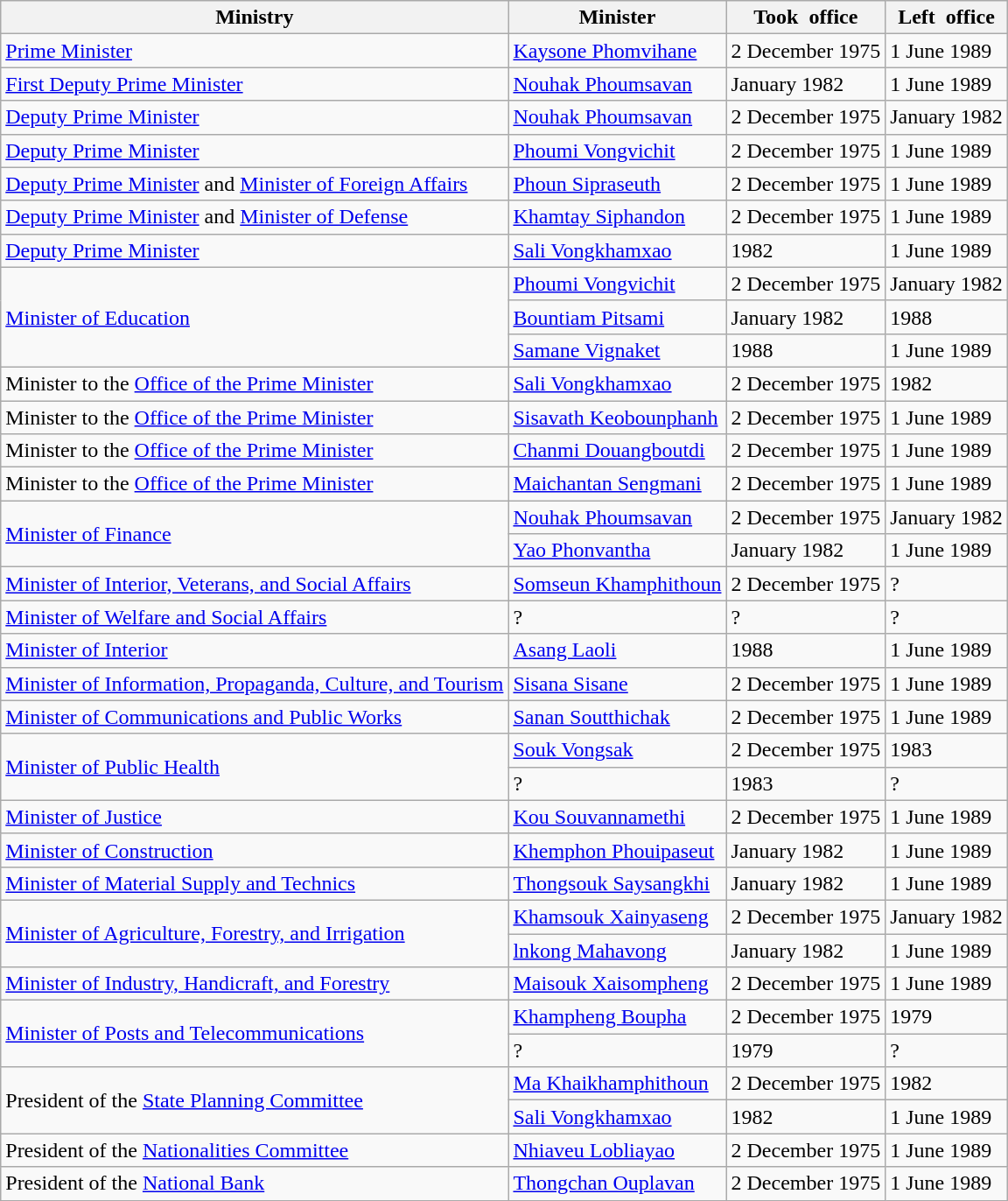<table class="wikitable">
<tr>
<th>Ministry</th>
<th>Minister</th>
<th>Took office</th>
<th>Left office</th>
</tr>
<tr>
<td><a href='#'>Prime Minister</a></td>
<td><a href='#'>Kaysone Phomvihane</a></td>
<td>2 December 1975</td>
<td>1 June 1989</td>
</tr>
<tr>
<td><a href='#'>First Deputy Prime Minister</a></td>
<td><a href='#'>Nouhak Phoumsavan</a></td>
<td>January 1982</td>
<td>1 June 1989</td>
</tr>
<tr>
<td><a href='#'>Deputy Prime Minister</a></td>
<td><a href='#'>Nouhak Phoumsavan</a></td>
<td>2 December 1975</td>
<td>January 1982</td>
</tr>
<tr>
<td><a href='#'>Deputy Prime Minister</a></td>
<td><a href='#'>Phoumi Vongvichit</a></td>
<td>2 December 1975</td>
<td>1 June 1989</td>
</tr>
<tr>
<td><a href='#'>Deputy Prime Minister</a> and <a href='#'>Minister of Foreign Affairs</a></td>
<td><a href='#'>Phoun Sipraseuth</a></td>
<td>2 December 1975</td>
<td>1 June 1989</td>
</tr>
<tr>
<td><a href='#'>Deputy Prime Minister</a> and <a href='#'>Minister of Defense</a></td>
<td><a href='#'>Khamtay Siphandon</a></td>
<td>2 December 1975</td>
<td>1 June 1989</td>
</tr>
<tr>
<td><a href='#'>Deputy Prime Minister</a></td>
<td><a href='#'>Sali Vongkhamxao</a></td>
<td>1982</td>
<td>1 June 1989</td>
</tr>
<tr>
<td rowspan="3"><a href='#'>Minister of Education</a></td>
<td><a href='#'>Phoumi Vongvichit</a></td>
<td>2 December 1975</td>
<td>January 1982</td>
</tr>
<tr>
<td><a href='#'>Bountiam Pitsami</a></td>
<td>January 1982</td>
<td>1988</td>
</tr>
<tr>
<td><a href='#'>Samane Vignaket</a></td>
<td>1988</td>
<td>1 June 1989</td>
</tr>
<tr>
<td>Minister to the <a href='#'>Office of the Prime Minister</a></td>
<td><a href='#'>Sali Vongkhamxao</a></td>
<td>2 December 1975</td>
<td>1982</td>
</tr>
<tr>
<td>Minister to the <a href='#'>Office of the Prime Minister</a></td>
<td><a href='#'>Sisavath Keobounphanh</a></td>
<td>2 December 1975</td>
<td>1 June 1989</td>
</tr>
<tr>
<td>Minister to the <a href='#'>Office of the Prime Minister</a></td>
<td><a href='#'>Chanmi Douangboutdi</a></td>
<td>2 December 1975</td>
<td>1 June 1989</td>
</tr>
<tr>
<td>Minister to the <a href='#'>Office of the Prime Minister</a></td>
<td><a href='#'>Maichantan Sengmani</a></td>
<td>2 December 1975</td>
<td>1 June 1989</td>
</tr>
<tr>
<td rowspan="2"><a href='#'>Minister of Finance</a></td>
<td><a href='#'>Nouhak Phoumsavan</a></td>
<td>2 December 1975</td>
<td>January 1982</td>
</tr>
<tr>
<td><a href='#'>Yao Phonvantha</a></td>
<td>January 1982</td>
<td>1 June 1989</td>
</tr>
<tr>
<td><a href='#'>Minister of Interior, Veterans, and Social Affairs</a></td>
<td><a href='#'>Somseun Khamphithoun</a></td>
<td>2 December 1975</td>
<td>?</td>
</tr>
<tr>
<td><a href='#'>Minister of Welfare and Social Affairs</a></td>
<td>?</td>
<td>?</td>
<td>?</td>
</tr>
<tr>
<td><a href='#'>Minister of Interior</a></td>
<td><a href='#'>Asang Laoli</a></td>
<td>1988</td>
<td>1 June 1989</td>
</tr>
<tr>
<td><a href='#'>Minister of Information, Propaganda, Culture, and Tourism</a></td>
<td><a href='#'>Sisana Sisane</a></td>
<td>2 December 1975</td>
<td>1 June 1989</td>
</tr>
<tr>
<td><a href='#'>Minister of Communications and Public Works</a></td>
<td><a href='#'>Sanan Soutthichak</a></td>
<td>2 December 1975</td>
<td>1 June 1989</td>
</tr>
<tr>
<td rowspan="2"><a href='#'>Minister of Public Health</a></td>
<td><a href='#'>Souk Vongsak</a></td>
<td>2 December 1975</td>
<td>1983</td>
</tr>
<tr>
<td>?</td>
<td>1983</td>
<td>?</td>
</tr>
<tr>
<td><a href='#'>Minister of Justice</a></td>
<td><a href='#'>Kou Souvannamethi</a></td>
<td>2 December 1975</td>
<td>1 June 1989</td>
</tr>
<tr>
<td><a href='#'>Minister of Construction</a></td>
<td><a href='#'>Khemphon Phouipaseut</a></td>
<td>January 1982</td>
<td>1 June 1989</td>
</tr>
<tr>
<td><a href='#'>Minister of Material Supply and Technics</a></td>
<td><a href='#'>Thongsouk Saysangkhi</a></td>
<td>January 1982</td>
<td>1 June 1989</td>
</tr>
<tr>
<td rowspan="2"><a href='#'>Minister of Agriculture, Forestry, and Irrigation</a></td>
<td><a href='#'>Khamsouk Xainyaseng</a></td>
<td>2 December 1975</td>
<td>January 1982</td>
</tr>
<tr>
<td><a href='#'>lnkong Mahavong</a></td>
<td>January 1982</td>
<td>1 June 1989</td>
</tr>
<tr>
<td><a href='#'>Minister of Industry, Handicraft, and Forestry</a></td>
<td><a href='#'>Maisouk Xaisompheng</a></td>
<td>2 December 1975</td>
<td>1 June 1989</td>
</tr>
<tr>
<td rowspan="2"><a href='#'>Minister of Posts and Telecommunications</a></td>
<td><a href='#'>Khampheng Boupha</a></td>
<td>2 December 1975</td>
<td>1979</td>
</tr>
<tr>
<td>?</td>
<td>1979</td>
<td>?</td>
</tr>
<tr>
<td rowspan="2">President of the <a href='#'>State Planning Committee</a></td>
<td><a href='#'>Ma Khaikhamphithoun</a></td>
<td>2 December 1975</td>
<td>1982</td>
</tr>
<tr>
<td><a href='#'>Sali Vongkhamxao</a></td>
<td>1982</td>
<td>1 June 1989</td>
</tr>
<tr>
<td>President of the <a href='#'>Nationalities Committee</a></td>
<td><a href='#'>Nhiaveu Lobliayao</a></td>
<td>2 December 1975</td>
<td>1 June 1989</td>
</tr>
<tr>
<td>President of the <a href='#'>National Bank</a></td>
<td><a href='#'>Thongchan Ouplavan</a></td>
<td>2 December 1975</td>
<td>1 June 1989</td>
</tr>
</table>
